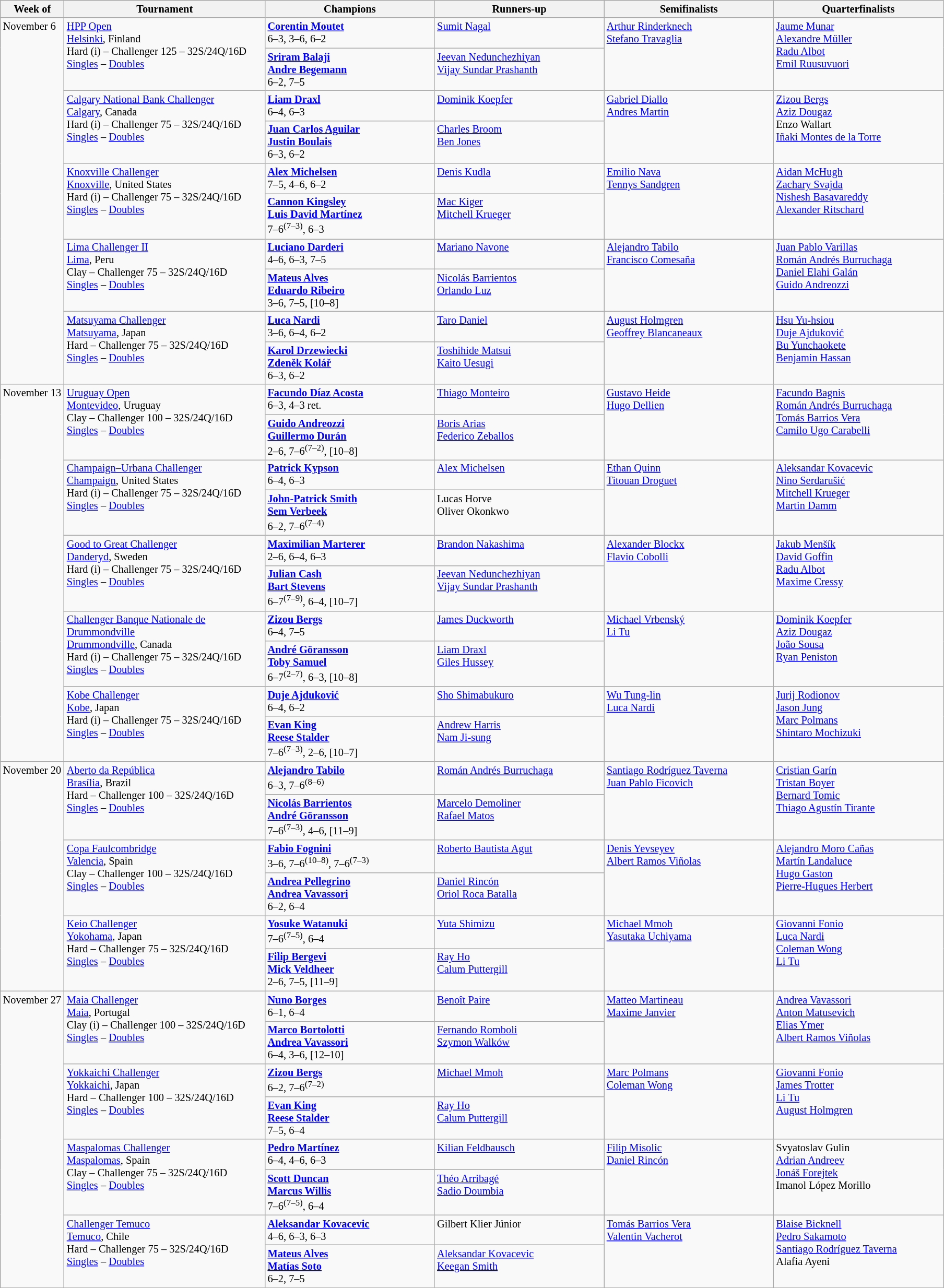<table class="wikitable" style="font-size:85%;">
<tr>
<th width="75">Week of</th>
<th width="250">Tournament</th>
<th width="210">Champions</th>
<th width="210">Runners-up</th>
<th width="210">Semifinalists</th>
<th width="210">Quarterfinalists</th>
</tr>
<tr style="vertical-align:top">
<td rowspan=10>November 6</td>
<td rowspan=2><a href='#'>HPP Open</a><br><a href='#'>Helsinki</a>, Finland <br> Hard (i) – Challenger 125 – 32S/24Q/16D<br><a href='#'>Singles</a> – <a href='#'>Doubles</a></td>
<td> <strong><a href='#'>Corentin Moutet</a></strong><br>6–3, 3–6, 6–2</td>
<td> <a href='#'>Sumit Nagal</a></td>
<td rowspan=2> <a href='#'>Arthur Rinderknech</a> <br>  <a href='#'>Stefano Travaglia</a></td>
<td rowspan=2> <a href='#'>Jaume Munar</a> <br> <a href='#'>Alexandre Müller</a> <br> <a href='#'>Radu Albot</a> <br>  <a href='#'>Emil Ruusuvuori</a></td>
</tr>
<tr style="vertical-align:top">
<td> <strong><a href='#'>Sriram Balaji</a></strong><br> <strong><a href='#'>Andre Begemann</a></strong><br>6–2, 7–5</td>
<td> <a href='#'>Jeevan Nedunchezhiyan</a><br> <a href='#'>Vijay Sundar Prashanth</a></td>
</tr>
<tr style="vertical-align:top">
<td rowspan=2><a href='#'>Calgary National Bank Challenger</a><br><a href='#'>Calgary</a>, Canada <br> Hard (i) – Challenger 75 – 32S/24Q/16D<br><a href='#'>Singles</a> – <a href='#'>Doubles</a></td>
<td> <strong><a href='#'>Liam Draxl</a></strong><br>6–4, 6–3</td>
<td> <a href='#'>Dominik Koepfer</a></td>
<td rowspan=2> <a href='#'>Gabriel Diallo</a> <br>  <a href='#'>Andres Martin</a></td>
<td rowspan=2> <a href='#'>Zizou Bergs</a> <br> <a href='#'>Aziz Dougaz</a> <br>  Enzo Wallart <br>  <a href='#'>Iñaki Montes de la Torre</a></td>
</tr>
<tr style="vertical-align:top">
<td> <strong><a href='#'>Juan Carlos Aguilar</a></strong><br> <strong><a href='#'>Justin Boulais</a></strong><br>6–3, 6–2</td>
<td> <a href='#'>Charles Broom</a><br> <a href='#'>Ben Jones</a></td>
</tr>
<tr style="vertical-align:top">
<td rowspan=2><a href='#'>Knoxville Challenger</a><br><a href='#'>Knoxville</a>, United States <br> Hard (i) – Challenger 75 – 32S/24Q/16D<br><a href='#'>Singles</a> – <a href='#'>Doubles</a></td>
<td> <strong><a href='#'>Alex Michelsen</a></strong><br>7–5, 4–6, 6–2</td>
<td> <a href='#'>Denis Kudla</a></td>
<td rowspan=2> <a href='#'>Emilio Nava</a> <br>  <a href='#'>Tennys Sandgren</a></td>
<td rowspan=2> <a href='#'>Aidan McHugh</a> <br> <a href='#'>Zachary Svajda</a> <br> <a href='#'>Nishesh Basavareddy</a> <br>  <a href='#'>Alexander Ritschard</a></td>
</tr>
<tr style="vertical-align:top">
<td> <strong><a href='#'>Cannon Kingsley</a></strong><br> <strong><a href='#'>Luis David Martínez</a></strong><br>7–6<sup>(7–3)</sup>, 6–3</td>
<td> <a href='#'>Mac Kiger</a><br> <a href='#'>Mitchell Krueger</a></td>
</tr>
<tr style="vertical-align:top">
<td rowspan=2><a href='#'>Lima Challenger II</a><br><a href='#'>Lima</a>, Peru <br> Clay – Challenger 75 – 32S/24Q/16D<br><a href='#'>Singles</a> – <a href='#'>Doubles</a></td>
<td> <strong><a href='#'>Luciano Darderi</a></strong><br>4–6, 6–3, 7–5</td>
<td> <a href='#'>Mariano Navone</a></td>
<td rowspan=2> <a href='#'>Alejandro Tabilo</a> <br>  <a href='#'>Francisco Comesaña</a></td>
<td rowspan=2> <a href='#'>Juan Pablo Varillas</a> <br> <a href='#'>Román Andrés Burruchaga</a> <br>  <a href='#'>Daniel Elahi Galán</a> <br>  <a href='#'>Guido Andreozzi</a></td>
</tr>
<tr style="vertical-align:top">
<td> <strong><a href='#'>Mateus Alves</a></strong><br> <strong><a href='#'>Eduardo Ribeiro</a></strong><br>3–6, 7–5, [10–8]</td>
<td> <a href='#'>Nicolás Barrientos</a><br> <a href='#'>Orlando Luz</a></td>
</tr>
<tr style="vertical-align:top">
<td rowspan=2><a href='#'>Matsuyama Challenger</a><br><a href='#'>Matsuyama</a>, Japan <br> Hard – Challenger 75 – 32S/24Q/16D<br><a href='#'>Singles</a> – <a href='#'>Doubles</a></td>
<td> <strong><a href='#'>Luca Nardi</a></strong><br>3–6, 6–4, 6–2</td>
<td> <a href='#'>Taro Daniel</a></td>
<td rowspan=2> <a href='#'>August Holmgren</a> <br>  <a href='#'>Geoffrey Blancaneaux</a></td>
<td rowspan=2> <a href='#'>Hsu Yu-hsiou</a> <br> <a href='#'>Duje Ajduković</a> <br> <a href='#'>Bu Yunchaokete</a> <br>  <a href='#'>Benjamin Hassan</a></td>
</tr>
<tr style="vertical-align:top">
<td> <strong><a href='#'>Karol Drzewiecki</a></strong><br> <strong><a href='#'>Zdeněk Kolář</a></strong><br>6–3, 6–2</td>
<td> <a href='#'>Toshihide Matsui</a><br> <a href='#'>Kaito Uesugi</a></td>
</tr>
<tr style="vertical-align:top">
<td rowspan=10>November 13</td>
<td rowspan=2><a href='#'>Uruguay Open</a><br><a href='#'>Montevideo</a>, Uruguay <br> Clay – Challenger 100 – 32S/24Q/16D<br><a href='#'>Singles</a> – <a href='#'>Doubles</a></td>
<td> <strong><a href='#'>Facundo Díaz Acosta</a></strong><br>6–3, 4–3 ret.</td>
<td> <a href='#'>Thiago Monteiro</a></td>
<td rowspan=2> <a href='#'>Gustavo Heide</a> <br>  <a href='#'>Hugo Dellien</a></td>
<td rowspan=2> <a href='#'>Facundo Bagnis</a> <br>  <a href='#'>Román Andrés Burruchaga</a> <br> <a href='#'>Tomás Barrios Vera</a> <br>  <a href='#'>Camilo Ugo Carabelli</a></td>
</tr>
<tr style="vertical-align:top">
<td> <strong><a href='#'>Guido Andreozzi</a></strong><br> <strong><a href='#'>Guillermo Durán</a></strong><br>2–6, 7–6<sup>(7–2)</sup>, [10–8]</td>
<td> <a href='#'>Boris Arias</a><br> <a href='#'>Federico Zeballos</a></td>
</tr>
<tr style="vertical-align:top">
<td rowspan=2><a href='#'>Champaign–Urbana Challenger</a><br><a href='#'>Champaign</a>, United States <br> Hard (i) – Challenger 75 – 32S/24Q/16D<br><a href='#'>Singles</a> – <a href='#'>Doubles</a></td>
<td> <strong><a href='#'>Patrick Kypson</a></strong><br>6–4, 6–3</td>
<td> <a href='#'>Alex Michelsen</a></td>
<td rowspan=2> <a href='#'>Ethan Quinn</a> <br>  <a href='#'>Titouan Droguet</a></td>
<td rowspan=2> <a href='#'>Aleksandar Kovacevic</a> <br> <a href='#'>Nino Serdarušić</a> <br> <a href='#'>Mitchell Krueger</a> <br>  <a href='#'>Martin Damm</a></td>
</tr>
<tr style="vertical-align:top">
<td> <strong><a href='#'>John-Patrick Smith</a></strong><br> <strong><a href='#'>Sem Verbeek</a></strong><br>6–2, 7–6<sup>(7–4)</sup></td>
<td> Lucas Horve<br> Oliver Okonkwo</td>
</tr>
<tr style="vertical-align:top">
<td rowspan=2><a href='#'>Good to Great Challenger</a><br><a href='#'>Danderyd</a>, Sweden <br> Hard (i) – Challenger 75 – 32S/24Q/16D<br><a href='#'>Singles</a> – <a href='#'>Doubles</a></td>
<td> <strong><a href='#'>Maximilian Marterer</a></strong><br>2–6, 6–4, 6–3</td>
<td> <a href='#'>Brandon Nakashima</a></td>
<td rowspan=2> <a href='#'>Alexander Blockx</a> <br>  <a href='#'>Flavio Cobolli</a></td>
<td rowspan=2> <a href='#'>Jakub Menšík</a> <br> <a href='#'>David Goffin</a> <br> <a href='#'>Radu Albot</a> <br>  <a href='#'>Maxime Cressy</a></td>
</tr>
<tr style="vertical-align:top">
<td> <strong><a href='#'>Julian Cash</a></strong><br> <strong><a href='#'>Bart Stevens</a></strong><br>6–7<sup>(7–9)</sup>, 6–4, [10–7]</td>
<td> <a href='#'>Jeevan Nedunchezhiyan</a><br> <a href='#'>Vijay Sundar Prashanth</a></td>
</tr>
<tr style="vertical-align:top">
<td rowspan=2><a href='#'>Challenger Banque Nationale de Drummondville</a><br><a href='#'>Drummondville</a>, Canada <br> Hard (i) – Challenger 75 – 32S/24Q/16D<br><a href='#'>Singles</a> – <a href='#'>Doubles</a></td>
<td> <strong><a href='#'>Zizou Bergs</a></strong><br>6–4, 7–5</td>
<td> <a href='#'>James Duckworth</a></td>
<td rowspan=2> <a href='#'>Michael Vrbenský</a> <br>  <a href='#'>Li Tu</a></td>
<td rowspan=2> <a href='#'>Dominik Koepfer</a> <br> <a href='#'>Aziz Dougaz</a> <br> <a href='#'>João Sousa</a> <br>  <a href='#'>Ryan Peniston</a></td>
</tr>
<tr style="vertical-align:top">
<td> <strong><a href='#'>André Göransson</a></strong><br> <strong><a href='#'>Toby Samuel</a></strong><br>6–7<sup>(2–7)</sup>, 6–3, [10–8]</td>
<td> <a href='#'>Liam Draxl</a><br> <a href='#'>Giles Hussey</a></td>
</tr>
<tr style="vertical-align:top">
<td rowspan=2><a href='#'>Kobe Challenger</a><br><a href='#'>Kobe</a>, Japan <br> Hard (i) – Challenger 75 – 32S/24Q/16D<br><a href='#'>Singles</a> – <a href='#'>Doubles</a></td>
<td> <strong><a href='#'>Duje Ajduković</a></strong><br>6–4, 6–2</td>
<td> <a href='#'>Sho Shimabukuro</a></td>
<td rowspan=2> <a href='#'>Wu Tung-lin</a> <br>  <a href='#'>Luca Nardi</a></td>
<td rowspan=2> <a href='#'>Jurij Rodionov</a> <br> <a href='#'>Jason Jung</a> <br> <a href='#'>Marc Polmans</a> <br>  <a href='#'>Shintaro Mochizuki</a></td>
</tr>
<tr style="vertical-align:top">
<td> <strong><a href='#'>Evan King</a></strong><br> <strong><a href='#'>Reese Stalder</a></strong><br>7–6<sup>(7–3)</sup>, 2–6, [10–7]</td>
<td> <a href='#'>Andrew Harris</a><br> <a href='#'>Nam Ji-sung</a></td>
</tr>
<tr style="vertical-align:top">
<td rowspan=6>November 20</td>
<td rowspan=2><a href='#'>Aberto da República</a><br><a href='#'>Brasília</a>, Brazil <br> Hard – Challenger 100 – 32S/24Q/16D<br><a href='#'>Singles</a> – <a href='#'>Doubles</a></td>
<td> <strong><a href='#'>Alejandro Tabilo</a></strong><br>6–3, 7–6<sup>(8–6)</sup></td>
<td> <a href='#'>Román Andrés Burruchaga</a></td>
<td rowspan=2> <a href='#'>Santiago Rodríguez Taverna</a> <br>  <a href='#'>Juan Pablo Ficovich</a></td>
<td rowspan=2> <a href='#'>Cristian Garín</a> <br> <a href='#'>Tristan Boyer</a> <br>  <a href='#'>Bernard Tomic</a> <br>  <a href='#'>Thiago Agustín Tirante</a></td>
</tr>
<tr style="vertical-align:top">
<td> <strong><a href='#'>Nicolás Barrientos</a></strong><br> <strong><a href='#'>André Göransson</a></strong><br>7–6<sup>(7–3)</sup>, 4–6, [11–9]</td>
<td> <a href='#'>Marcelo Demoliner</a><br> <a href='#'>Rafael Matos</a></td>
</tr>
<tr style="vertical-align:top">
<td rowspan=2><a href='#'>Copa Faulcombridge</a><br><a href='#'>Valencia</a>, Spain <br> Clay – Challenger 100 – 32S/24Q/16D<br><a href='#'>Singles</a> – <a href='#'>Doubles</a></td>
<td> <strong><a href='#'>Fabio Fognini</a></strong><br>3–6, 7–6<sup>(10–8)</sup>, 7–6<sup>(7–3)</sup></td>
<td> <a href='#'>Roberto Bautista Agut</a></td>
<td rowspan=2> <a href='#'>Denis Yevseyev</a> <br>  <a href='#'>Albert Ramos Viñolas</a></td>
<td rowspan=2> <a href='#'>Alejandro Moro Cañas</a> <br> <a href='#'>Martín Landaluce</a> <br> <a href='#'>Hugo Gaston</a> <br>  <a href='#'>Pierre-Hugues Herbert</a></td>
</tr>
<tr style="vertical-align:top">
<td> <strong><a href='#'>Andrea Pellegrino</a></strong><br> <strong><a href='#'>Andrea Vavassori</a></strong><br>6–2, 6–4</td>
<td> <a href='#'>Daniel Rincón</a><br> <a href='#'>Oriol Roca Batalla</a></td>
</tr>
<tr style="vertical-align:top">
<td rowspan=2><a href='#'>Keio Challenger</a><br><a href='#'>Yokohama</a>, Japan <br> Hard – Challenger 75 – 32S/24Q/16D<br><a href='#'>Singles</a> – <a href='#'>Doubles</a></td>
<td> <strong><a href='#'>Yosuke Watanuki</a></strong><br>7–6<sup>(7–5)</sup>, 6–4</td>
<td> <a href='#'>Yuta Shimizu</a></td>
<td rowspan=2> <a href='#'>Michael Mmoh</a> <br>  <a href='#'>Yasutaka Uchiyama</a></td>
<td rowspan=2> <a href='#'>Giovanni Fonio</a> <br> <a href='#'>Luca Nardi</a> <br> <a href='#'>Coleman Wong</a> <br>  <a href='#'>Li Tu</a></td>
</tr>
<tr style="vertical-align:top">
<td> <strong><a href='#'>Filip Bergevi</a></strong><br> <strong><a href='#'>Mick Veldheer</a></strong><br>2–6, 7–5, [11–9]</td>
<td> <a href='#'>Ray Ho</a><br> <a href='#'>Calum Puttergill</a></td>
</tr>
<tr style="vertical-align:top">
<td rowspan=8>November 27</td>
<td rowspan=2><a href='#'>Maia Challenger</a><br><a href='#'>Maia</a>, Portugal <br> Clay (i) – Challenger 100 – 32S/24Q/16D<br><a href='#'>Singles</a> – <a href='#'>Doubles</a></td>
<td> <strong><a href='#'>Nuno Borges</a></strong><br>6–1, 6–4</td>
<td> <a href='#'>Benoît Paire</a></td>
<td rowspan=2> <a href='#'>Matteo Martineau</a> <br>  <a href='#'>Maxime Janvier</a></td>
<td rowspan=2> <a href='#'>Andrea Vavassori</a> <br> <a href='#'>Anton Matusevich</a> <br> <a href='#'>Elias Ymer</a> <br>  <a href='#'>Albert Ramos Viñolas</a></td>
</tr>
<tr style="vertical-align:top">
<td> <strong><a href='#'>Marco Bortolotti</a></strong><br> <strong><a href='#'>Andrea Vavassori</a></strong><br>6–4, 3–6, [12–10]</td>
<td> <a href='#'>Fernando Romboli</a><br> <a href='#'>Szymon Walków</a></td>
</tr>
<tr style="vertical-align:top">
<td rowspan=2><a href='#'>Yokkaichi Challenger</a><br><a href='#'>Yokkaichi</a>, Japan <br> Hard – Challenger 100 – 32S/24Q/16D<br><a href='#'>Singles</a> – <a href='#'>Doubles</a></td>
<td> <strong><a href='#'>Zizou Bergs</a></strong><br>6–2, 7–6<sup>(7–2)</sup></td>
<td> <a href='#'>Michael Mmoh</a></td>
<td rowspan=2> <a href='#'>Marc Polmans</a> <br>  <a href='#'>Coleman Wong</a></td>
<td rowspan=2> <a href='#'>Giovanni Fonio</a> <br> <a href='#'>James Trotter</a> <br> <a href='#'>Li Tu</a> <br>  <a href='#'>August Holmgren</a></td>
</tr>
<tr style="vertical-align:top">
<td> <strong><a href='#'>Evan King</a></strong><br> <strong><a href='#'>Reese Stalder</a></strong><br>7–5, 6–4</td>
<td> <a href='#'>Ray Ho</a><br> <a href='#'>Calum Puttergill</a></td>
</tr>
<tr style="vertical-align:top">
<td rowspan=2><a href='#'>Maspalomas Challenger</a><br><a href='#'>Maspalomas</a>, Spain <br> Clay – Challenger 75 – 32S/24Q/16D<br><a href='#'>Singles</a> – <a href='#'>Doubles</a></td>
<td> <strong><a href='#'>Pedro Martínez</a></strong><br>6–4, 4–6, 6–3</td>
<td> <a href='#'>Kilian Feldbausch</a></td>
<td rowspan=2> <a href='#'>Filip Misolic</a> <br>  <a href='#'>Daniel Rincón</a></td>
<td rowspan=2>Svyatoslav Gulin <br> <a href='#'>Adrian Andreev</a> <br> <a href='#'>Jonáš Forejtek</a> <br>  Imanol López Morillo</td>
</tr>
<tr style="vertical-align:top">
<td> <strong><a href='#'>Scott Duncan</a></strong><br> <strong><a href='#'>Marcus Willis</a></strong><br>7–6<sup>(7–5)</sup>, 6–4</td>
<td> <a href='#'>Théo Arribagé</a><br> <a href='#'>Sadio Doumbia</a></td>
</tr>
<tr style="vertical-align:top">
<td rowspan=2><a href='#'>Challenger Temuco</a><br><a href='#'>Temuco</a>, Chile <br> Hard – Challenger 75 – 32S/24Q/16D<br><a href='#'>Singles</a> – <a href='#'>Doubles</a></td>
<td> <strong><a href='#'>Aleksandar Kovacevic</a></strong><br>4–6, 6–3, 6–3</td>
<td> Gilbert Klier Júnior</td>
<td rowspan=2> <a href='#'>Tomás Barrios Vera</a> <br>  <a href='#'>Valentin Vacherot</a></td>
<td rowspan=2> <a href='#'>Blaise Bicknell</a> <br> <a href='#'>Pedro Sakamoto</a> <br> <a href='#'>Santiago Rodríguez Taverna</a> <br>  Alafia Ayeni</td>
</tr>
<tr style="vertical-align:top">
<td> <strong><a href='#'>Mateus Alves</a></strong><br> <strong><a href='#'>Matías Soto</a></strong><br>6–2, 7–5</td>
<td> <a href='#'>Aleksandar Kovacevic</a><br> <a href='#'>Keegan Smith</a></td>
</tr>
</table>
